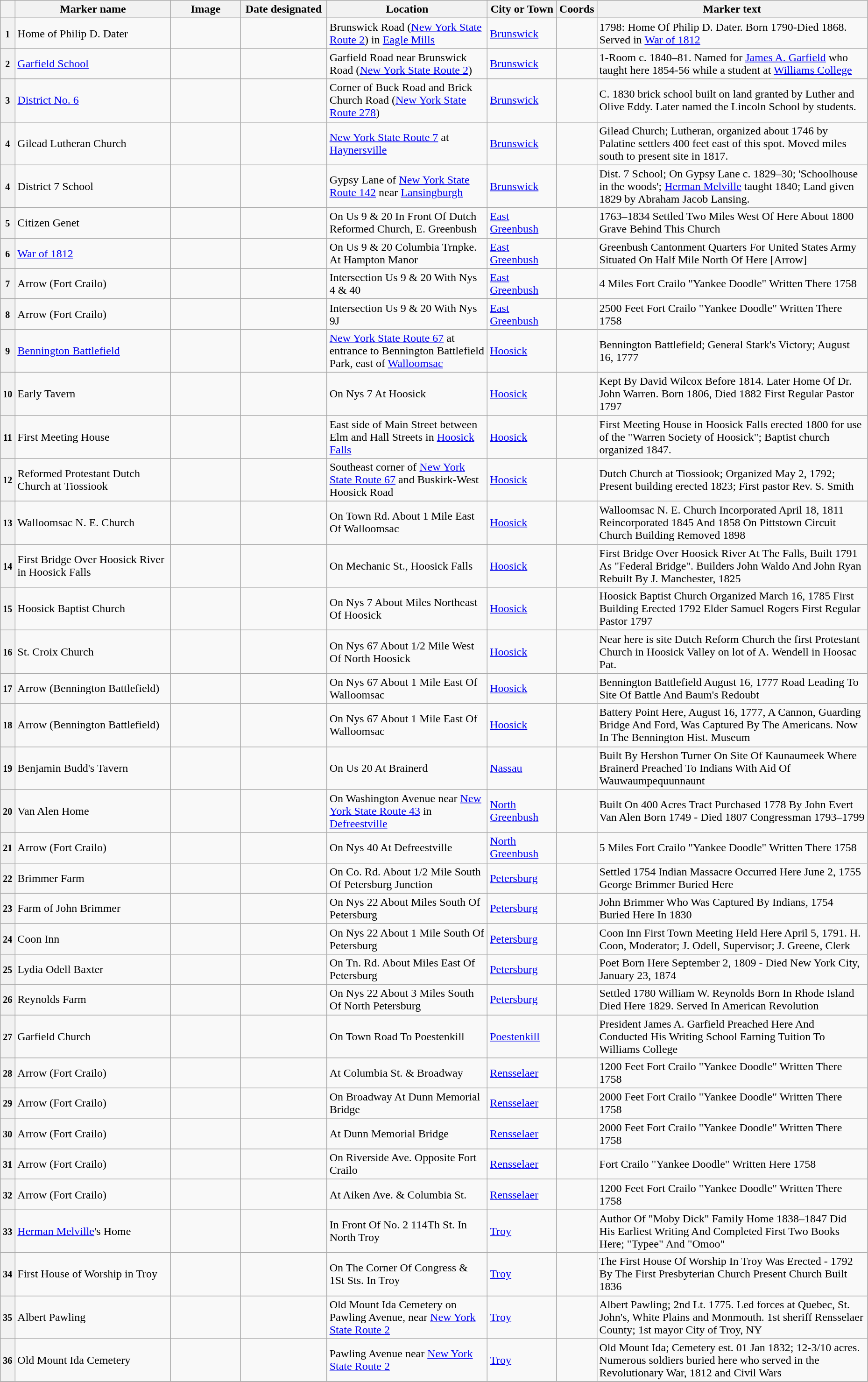<table class="wikitable sortable" style="width:98%">
<tr>
<th></th>
<th width = 18% ><strong>Marker name</strong></th>
<th width = 8% class="unsortable" ><strong>Image</strong></th>
<th width = 10% ><strong>Date designated</strong></th>
<th><strong>Location</strong></th>
<th width = 8% ><strong>City or Town</strong></th>
<th><strong>Coords</strong></th>
<th class="unsortable" ><strong>Marker text</strong></th>
</tr>
<tr ->
<th><small>1</small></th>
<td>Home of Philip D. Dater</td>
<td></td>
<td></td>
<td>Brunswick Road (<a href='#'>New York State Route 2</a>) in <a href='#'>Eagle Mills</a></td>
<td><a href='#'>Brunswick</a></td>
<td></td>
<td>1798: Home Of Philip D. Dater. Born 1790-Died 1868. Served in <a href='#'>War of 1812</a></td>
</tr>
<tr ->
<th><small>2</small></th>
<td><a href='#'>Garfield School</a></td>
<td></td>
<td></td>
<td>Garfield Road near Brunswick Road (<a href='#'>New York State Route 2</a>)</td>
<td><a href='#'>Brunswick</a></td>
<td></td>
<td>1-Room c. 1840–81. Named for <a href='#'>James A. Garfield</a> who taught here 1854-56 while a student at <a href='#'>Williams College</a></td>
</tr>
<tr ->
<th><small>3</small></th>
<td><a href='#'>District No. 6</a></td>
<td></td>
<td></td>
<td>Corner of Buck Road and Brick Church Road (<a href='#'>New York State Route 278</a>)</td>
<td><a href='#'>Brunswick</a></td>
<td></td>
<td>C. 1830 brick school built on land granted by Luther and Olive Eddy. Later named the Lincoln School by students.</td>
</tr>
<tr ->
<th><small>4</small></th>
<td>Gilead Lutheran Church</td>
<td></td>
<td></td>
<td><a href='#'>New York State Route 7</a> at <a href='#'>Haynersville</a></td>
<td><a href='#'>Brunswick</a></td>
<td></td>
<td>Gilead Church; Lutheran, organized about 1746 by Palatine settlers 400 feet east of this spot. Moved  miles south to present site in 1817.</td>
</tr>
<tr ->
<th><small>4</small></th>
<td>District 7 School</td>
<td></td>
<td></td>
<td>Gypsy Lane of <a href='#'>New York State Route 142</a> near <a href='#'>Lansingburgh</a></td>
<td><a href='#'>Brunswick</a></td>
<td></td>
<td>Dist. 7 School; On Gypsy Lane c. 1829–30; 'Schoolhouse in the woods'; <a href='#'>Herman Melville</a> taught 1840; Land given 1829 by Abraham Jacob Lansing.</td>
</tr>
<tr ->
<th><small>5</small></th>
<td>Citizen Genet</td>
<td></td>
<td></td>
<td>On Us 9 & 20 In Front Of Dutch Reformed Church, E. Greenbush</td>
<td><a href='#'>East Greenbush</a></td>
<td></td>
<td>1763–1834 Settled Two Miles West Of Here About 1800 Grave Behind This Church</td>
</tr>
<tr ->
<th><small>6</small></th>
<td><a href='#'>War of 1812</a></td>
<td></td>
<td></td>
<td>On Us 9 & 20 Columbia Trnpke. At Hampton Manor</td>
<td><a href='#'>East Greenbush</a></td>
<td></td>
<td>Greenbush Cantonment Quarters For United States Army Situated On Half Mile North Of Here [Arrow]</td>
</tr>
<tr ->
<th><small>7</small></th>
<td>Arrow (Fort Crailo)</td>
<td></td>
<td></td>
<td>Intersection Us 9 & 20 With Nys 4 & 40</td>
<td><a href='#'>East Greenbush</a></td>
<td></td>
<td>4 Miles Fort Crailo "Yankee Doodle" Written There 1758</td>
</tr>
<tr ->
<th><small>8</small></th>
<td>Arrow (Fort Crailo)</td>
<td></td>
<td></td>
<td>Intersection Us 9 & 20 With Nys 9J</td>
<td><a href='#'>East Greenbush</a></td>
<td></td>
<td>2500 Feet Fort Crailo "Yankee Doodle" Written There 1758</td>
</tr>
<tr ->
<th><small>9</small></th>
<td><a href='#'>Bennington Battlefield</a></td>
<td></td>
<td></td>
<td><a href='#'>New York State Route 67</a> at entrance to Bennington Battlefield Park, east of <a href='#'>Walloomsac</a></td>
<td><a href='#'>Hoosick</a></td>
<td></td>
<td>Bennington Battlefield; General Stark's Victory; August 16, 1777</td>
</tr>
<tr ->
<th><small>10</small></th>
<td>Early Tavern</td>
<td></td>
<td></td>
<td>On Nys 7 At Hoosick</td>
<td><a href='#'>Hoosick</a></td>
<td></td>
<td>Kept By David Wilcox Before 1814. Later Home Of Dr. John Warren. Born 1806, Died 1882 First Regular Pastor 1797</td>
</tr>
<tr ->
<th><small>11</small></th>
<td>First Meeting House</td>
<td></td>
<td></td>
<td>East side of Main Street between Elm and Hall Streets in <a href='#'>Hoosick Falls</a></td>
<td><a href='#'>Hoosick</a></td>
<td></td>
<td>First Meeting House in Hoosick Falls erected 1800 for use of the "Warren Society of Hoosick"; Baptist church organized 1847.</td>
</tr>
<tr ->
<th><small>12</small></th>
<td>Reformed Protestant Dutch Church at Tiossiook</td>
<td></td>
<td></td>
<td>Southeast corner of <a href='#'>New York State Route 67</a> and Buskirk-West Hoosick Road</td>
<td><a href='#'>Hoosick</a></td>
<td></td>
<td>Dutch Church at Tiossiook; Organized May 2, 1792; Present building erected 1823; First pastor Rev. S. Smith</td>
</tr>
<tr ->
<th><small>13</small></th>
<td>Walloomsac N. E. Church</td>
<td></td>
<td></td>
<td>On Town Rd. About 1 Mile East Of Walloomsac</td>
<td><a href='#'>Hoosick</a></td>
<td></td>
<td>Walloomsac N. E. Church Incorporated April 18, 1811 Reincorporated 1845 And 1858 On Pittstown Circuit Church Building Removed 1898</td>
</tr>
<tr ->
<th><small>14</small></th>
<td>First Bridge Over Hoosick River in Hoosick Falls</td>
<td></td>
<td></td>
<td>On Mechanic St., Hoosick Falls</td>
<td><a href='#'>Hoosick</a></td>
<td></td>
<td>First Bridge Over Hoosick River At The Falls, Built 1791 As "Federal Bridge". Builders John Waldo And John Ryan Rebuilt By J. Manchester, 1825</td>
</tr>
<tr ->
<th><small>15</small></th>
<td>Hoosick Baptist Church</td>
<td></td>
<td></td>
<td>On Nys 7 About  Miles Northeast Of Hoosick</td>
<td><a href='#'>Hoosick</a></td>
<td></td>
<td>Hoosick Baptist Church Organized March 16, 1785 First Building Erected 1792 Elder Samuel Rogers First Regular Pastor 1797</td>
</tr>
<tr ->
<th><small>16</small></th>
<td>St. Croix Church</td>
<td></td>
<td></td>
<td>On Nys 67 About 1/2 Mile West Of North Hoosick</td>
<td><a href='#'>Hoosick</a></td>
<td></td>
<td>Near here is site Dutch Reform Church the first Protestant Church in Hoosick Valley on lot of A. Wendell in Hoosac Pat.</td>
</tr>
<tr ->
<th><small>17</small></th>
<td>Arrow (Bennington Battlefield)</td>
<td></td>
<td></td>
<td>On Nys 67 About 1 Mile East Of Walloomsac</td>
<td><a href='#'>Hoosick</a></td>
<td></td>
<td>Bennington Battlefield August 16, 1777 Road Leading To Site Of Battle And Baum's Redoubt</td>
</tr>
<tr ->
<th><small>18</small></th>
<td>Arrow (Bennington Battlefield)</td>
<td></td>
<td></td>
<td>On Nys 67 About 1 Mile East Of Walloomsac</td>
<td><a href='#'>Hoosick</a></td>
<td></td>
<td>Battery Point Here, August 16, 1777, A Cannon, Guarding Bridge And Ford, Was Captured By The Americans. Now In The Bennington Hist. Museum</td>
</tr>
<tr ->
<th><small>19</small></th>
<td>Benjamin Budd's Tavern</td>
<td></td>
<td></td>
<td>On Us 20 At Brainerd</td>
<td><a href='#'>Nassau</a></td>
<td></td>
<td>Built By Hershon Turner On Site Of Kaunaumeek Where Brainerd Preached To Indians With Aid Of Wauwaumpequunnaunt</td>
</tr>
<tr ->
<th><small>20</small></th>
<td>Van Alen Home</td>
<td></td>
<td></td>
<td>On Washington Avenue near <a href='#'>New York State Route 43</a> in <a href='#'>Defreestville</a></td>
<td><a href='#'>North Greenbush</a></td>
<td></td>
<td>Built On 400 Acres Tract Purchased 1778 By John Evert Van Alen Born 1749 - Died 1807 Congressman 1793–1799</td>
</tr>
<tr ->
<th><small>21</small></th>
<td>Arrow (Fort Crailo)</td>
<td></td>
<td></td>
<td>On Nys 40 At Defreestville</td>
<td><a href='#'>North Greenbush</a></td>
<td></td>
<td>5 Miles Fort Crailo "Yankee Doodle" Written There 1758</td>
</tr>
<tr ->
<th><small>22</small></th>
<td>Brimmer Farm</td>
<td></td>
<td></td>
<td>On Co. Rd. About 1/2 Mile South Of Petersburg Junction</td>
<td><a href='#'>Petersburg</a></td>
<td></td>
<td>Settled 1754 Indian Massacre Occurred Here June 2, 1755 George Brimmer Buried Here</td>
</tr>
<tr ->
<th><small>23</small></th>
<td>Farm of John Brimmer</td>
<td></td>
<td></td>
<td>On Nys 22 About  Miles South Of Petersburg</td>
<td><a href='#'>Petersburg</a></td>
<td></td>
<td>John Brimmer Who Was Captured By Indians, 1754 Buried Here In 1830</td>
</tr>
<tr ->
<th><small>24</small></th>
<td>Coon Inn</td>
<td></td>
<td></td>
<td>On Nys 22 About 1 Mile South Of Petersburg</td>
<td><a href='#'>Petersburg</a></td>
<td></td>
<td>Coon Inn First Town Meeting Held Here April 5, 1791. H. Coon, Moderator; J. Odell, Supervisor; J. Greene, Clerk</td>
</tr>
<tr ->
<th><small>25</small></th>
<td>Lydia Odell Baxter</td>
<td></td>
<td></td>
<td>On Tn. Rd. About  Miles East Of Petersburg</td>
<td><a href='#'>Petersburg</a></td>
<td></td>
<td>Poet Born Here September 2, 1809 - Died New York City, January 23, 1874</td>
</tr>
<tr ->
<th><small>26</small></th>
<td>Reynolds Farm</td>
<td></td>
<td></td>
<td>On Nys 22 About 3 Miles South Of North Petersburg</td>
<td><a href='#'>Petersburg</a></td>
<td></td>
<td>Settled 1780 William W. Reynolds Born In Rhode Island Died Here 1829. Served In American Revolution</td>
</tr>
<tr ->
<th><small>27</small></th>
<td>Garfield Church</td>
<td></td>
<td></td>
<td>On Town Road To Poestenkill</td>
<td><a href='#'>Poestenkill</a></td>
<td></td>
<td>President James A. Garfield Preached Here And Conducted His Writing School Earning Tuition To Williams College</td>
</tr>
<tr ->
<th><small>28</small></th>
<td>Arrow (Fort Crailo)</td>
<td></td>
<td></td>
<td>At Columbia St. & Broadway</td>
<td><a href='#'>Rensselaer</a></td>
<td></td>
<td>1200 Feet Fort Crailo "Yankee Doodle" Written There 1758</td>
</tr>
<tr ->
<th><small>29</small></th>
<td>Arrow (Fort Crailo)</td>
<td></td>
<td></td>
<td>On Broadway At Dunn Memorial Bridge</td>
<td><a href='#'>Rensselaer</a></td>
<td></td>
<td>2000 Feet Fort Crailo "Yankee Doodle" Written There 1758</td>
</tr>
<tr ->
<th><small>30</small></th>
<td>Arrow (Fort Crailo)</td>
<td></td>
<td></td>
<td>At Dunn Memorial Bridge</td>
<td><a href='#'>Rensselaer</a></td>
<td></td>
<td>2000 Feet Fort Crailo "Yankee Doodle" Written There 1758</td>
</tr>
<tr ->
<th><small>31</small></th>
<td>Arrow (Fort Crailo)</td>
<td></td>
<td></td>
<td>On Riverside Ave. Opposite Fort Crailo</td>
<td><a href='#'>Rensselaer</a></td>
<td></td>
<td>Fort Crailo "Yankee Doodle" Written Here 1758</td>
</tr>
<tr ->
<th><small>32</small></th>
<td>Arrow (Fort Crailo)</td>
<td></td>
<td></td>
<td>At Aiken Ave. & Columbia St.</td>
<td><a href='#'>Rensselaer</a></td>
<td></td>
<td>1200 Feet Fort Crailo "Yankee Doodle" Written There 1758</td>
</tr>
<tr ->
<th><small>33</small></th>
<td><a href='#'>Herman Melville</a>'s Home</td>
<td></td>
<td></td>
<td>In Front Of No. 2 114Th St. In North Troy</td>
<td><a href='#'>Troy</a></td>
<td></td>
<td>Author Of "Moby Dick" Family Home 1838–1847 Did His Earliest Writing And Completed First Two Books Here; "Typee" And "Omoo"</td>
</tr>
<tr ->
<th><small>34</small></th>
<td>First House of Worship in Troy</td>
<td></td>
<td></td>
<td>On The Corner Of Congress & 1St Sts. In Troy</td>
<td><a href='#'>Troy</a></td>
<td></td>
<td>The First House Of Worship In Troy Was Erected - 1792 By The First Presbyterian Church Present Church Built 1836</td>
</tr>
<tr ->
<th><small>35</small></th>
<td>Albert Pawling</td>
<td></td>
<td></td>
<td>Old Mount Ida Cemetery on Pawling Avenue, near <a href='#'>New York State Route 2</a></td>
<td><a href='#'>Troy</a></td>
<td></td>
<td>Albert Pawling; 2nd Lt. 1775. Led forces at Quebec, St. John's, White Plains and Monmouth. 1st sheriff Rensselaer County; 1st mayor City of Troy, NY</td>
</tr>
<tr ->
<th><small>36</small></th>
<td>Old Mount Ida Cemetery</td>
<td></td>
<td></td>
<td>Pawling Avenue near <a href='#'>New York State Route 2</a></td>
<td><a href='#'>Troy</a></td>
<td></td>
<td>Old Mount Ida; Cemetery est. 01 Jan 1832; 12-3/10 acres. Numerous soldiers buried here who served in the Revolutionary War, 1812 and Civil Wars</td>
</tr>
<tr ->
</tr>
</table>
